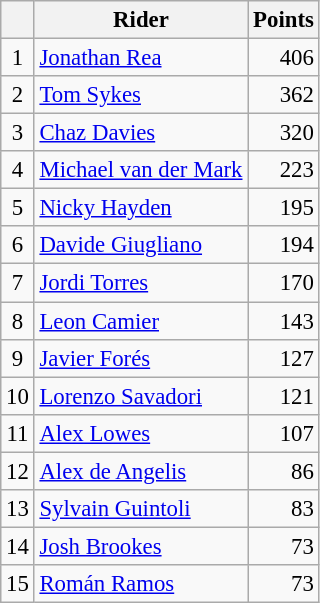<table class="wikitable" style="font-size: 95%;">
<tr>
<th></th>
<th>Rider</th>
<th>Points</th>
</tr>
<tr>
<td align=center>1</td>
<td> <a href='#'>Jonathan Rea</a></td>
<td align=right>406</td>
</tr>
<tr>
<td align=center>2</td>
<td> <a href='#'>Tom Sykes</a></td>
<td align=right>362</td>
</tr>
<tr>
<td align=center>3</td>
<td> <a href='#'>Chaz Davies</a></td>
<td align=right>320</td>
</tr>
<tr>
<td align=center>4</td>
<td> <a href='#'>Michael van der Mark</a></td>
<td align=right>223</td>
</tr>
<tr>
<td align=center>5</td>
<td> <a href='#'>Nicky Hayden</a></td>
<td align=right>195</td>
</tr>
<tr>
<td align=center>6</td>
<td> <a href='#'>Davide Giugliano</a></td>
<td align=right>194</td>
</tr>
<tr>
<td align=center>7</td>
<td> <a href='#'>Jordi Torres</a></td>
<td align=right>170</td>
</tr>
<tr>
<td align=center>8</td>
<td> <a href='#'>Leon Camier</a></td>
<td align=right>143</td>
</tr>
<tr>
<td align=center>9</td>
<td> <a href='#'>Javier Forés</a></td>
<td align=right>127</td>
</tr>
<tr>
<td align=center>10</td>
<td> <a href='#'>Lorenzo Savadori</a></td>
<td align=right>121</td>
</tr>
<tr>
<td align=center>11</td>
<td> <a href='#'>Alex Lowes</a></td>
<td align=right>107</td>
</tr>
<tr>
<td align=center>12</td>
<td> <a href='#'>Alex de Angelis</a></td>
<td align=right>86</td>
</tr>
<tr>
<td align=center>13</td>
<td> <a href='#'>Sylvain Guintoli</a></td>
<td align=right>83</td>
</tr>
<tr>
<td align=center>14</td>
<td> <a href='#'>Josh Brookes</a></td>
<td align=right>73</td>
</tr>
<tr>
<td align=center>15</td>
<td> <a href='#'>Román Ramos</a></td>
<td align=right>73</td>
</tr>
</table>
